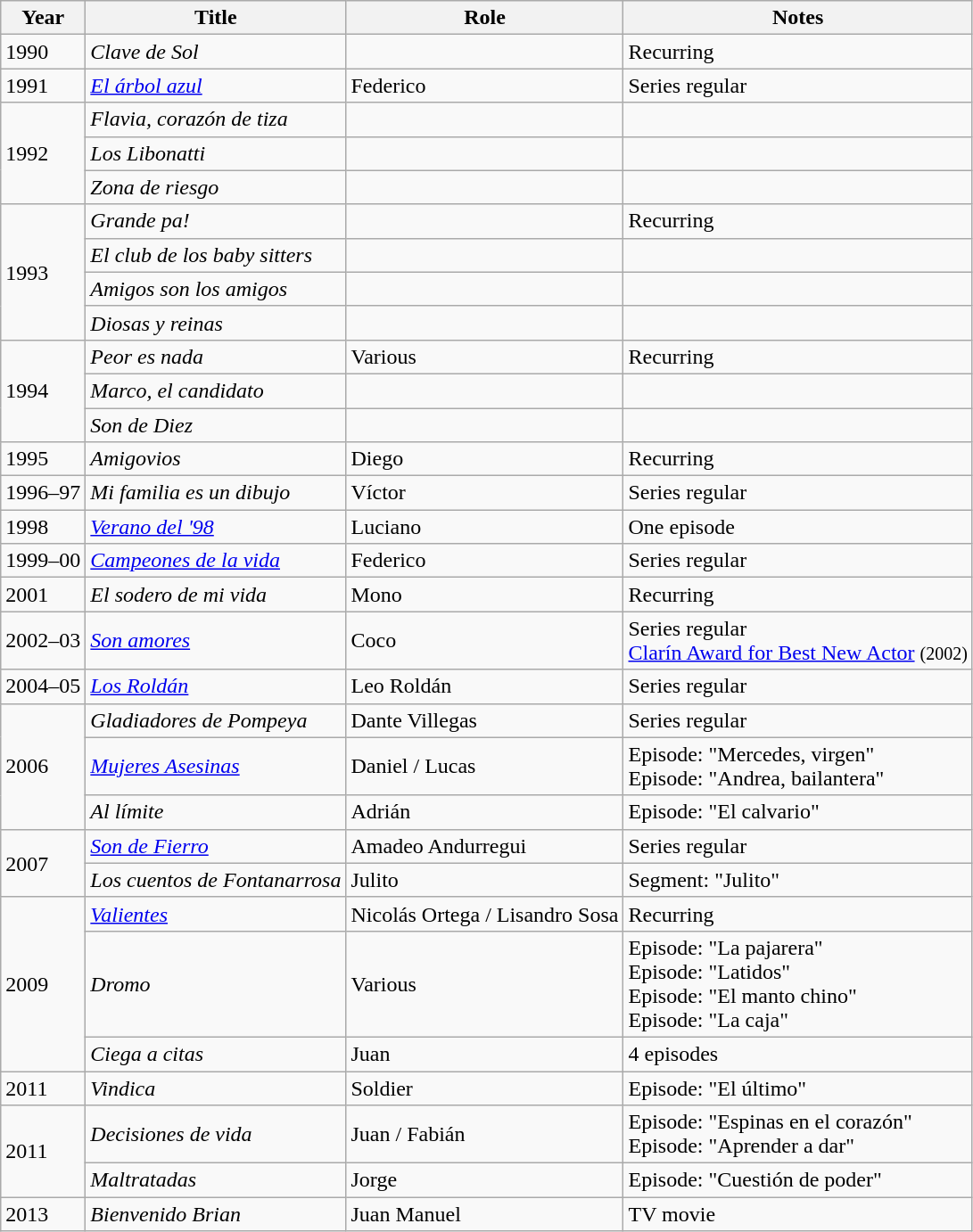<table class="wikitable sortable">
<tr>
<th>Year</th>
<th>Title</th>
<th>Role</th>
<th class="unsortable">Notes</th>
</tr>
<tr>
<td>1990</td>
<td><em>Clave de Sol</em></td>
<td></td>
<td>Recurring</td>
</tr>
<tr>
<td>1991</td>
<td><em><a href='#'>El árbol azul</a></em></td>
<td>Federico</td>
<td>Series regular</td>
</tr>
<tr>
<td rowspan=3>1992</td>
<td><em>Flavia, corazón de tiza</em></td>
<td></td>
<td></td>
</tr>
<tr>
<td><em>Los Libonatti</em></td>
<td></td>
<td></td>
</tr>
<tr>
<td><em>Zona de riesgo</em></td>
<td></td>
<td></td>
</tr>
<tr>
<td rowspan=4>1993</td>
<td><em>Grande pa!</em></td>
<td></td>
<td>Recurring</td>
</tr>
<tr>
<td><em>El club de los baby sitters</em></td>
<td></td>
<td></td>
</tr>
<tr>
<td><em>Amigos son los amigos</em></td>
<td></td>
<td></td>
</tr>
<tr>
<td><em>Diosas y reinas</em></td>
<td></td>
<td></td>
</tr>
<tr>
<td rowspan=3>1994</td>
<td><em>Peor es nada</em></td>
<td>Various</td>
<td>Recurring</td>
</tr>
<tr>
<td><em>Marco, el candidato</em></td>
<td></td>
<td></td>
</tr>
<tr>
<td><em>Son de Diez</em></td>
<td></td>
<td></td>
</tr>
<tr>
<td>1995</td>
<td><em>Amigovios</em></td>
<td>Diego</td>
<td>Recurring</td>
</tr>
<tr>
<td>1996–97</td>
<td><em>Mi familia es un dibujo</em></td>
<td>Víctor</td>
<td>Series regular</td>
</tr>
<tr>
<td>1998</td>
<td><em><a href='#'>Verano del '98</a></em></td>
<td>Luciano</td>
<td>One episode</td>
</tr>
<tr>
<td>1999–00</td>
<td><em><a href='#'>Campeones de la vida</a></em></td>
<td>Federico</td>
<td>Series regular</td>
</tr>
<tr>
<td>2001</td>
<td><em>El sodero de mi vida</em></td>
<td>Mono</td>
<td>Recurring</td>
</tr>
<tr>
<td>2002–03</td>
<td><em><a href='#'>Son amores</a></em></td>
<td>Coco</td>
<td>Series regular <br> <a href='#'>Clarín Award for Best New Actor</a> <small>(2002)</small></td>
</tr>
<tr>
<td>2004–05</td>
<td><em><a href='#'>Los Roldán</a></em></td>
<td>Leo Roldán</td>
<td>Series regular</td>
</tr>
<tr>
<td rowspan=3>2006</td>
<td><em>Gladiadores de Pompeya</em></td>
<td>Dante Villegas</td>
<td>Series regular</td>
</tr>
<tr>
<td><em><a href='#'>Mujeres Asesinas</a></em></td>
<td>Daniel / Lucas</td>
<td>Episode: "Mercedes, virgen" <br>Episode: "Andrea, bailantera"</td>
</tr>
<tr>
<td><em>Al límite</em></td>
<td>Adrián</td>
<td>Episode: "El calvario"</td>
</tr>
<tr>
<td rowspan=2>2007</td>
<td><em><a href='#'>Son de Fierro</a></em></td>
<td>Amadeo Andurregui</td>
<td>Series regular</td>
</tr>
<tr>
<td><em>Los cuentos de Fontanarrosa</em></td>
<td>Julito</td>
<td>Segment: "Julito"</td>
</tr>
<tr>
<td rowspan=3>2009</td>
<td><em><a href='#'>Valientes</a></em></td>
<td>Nicolás Ortega / Lisandro Sosa</td>
<td>Recurring</td>
</tr>
<tr>
<td><em>Dromo</em></td>
<td>Various</td>
<td>Episode: "La pajarera" <br>Episode: "Latidos"<br>Episode: "El manto chino"<br>Episode: "La caja"</td>
</tr>
<tr>
<td><em>Ciega a citas</em></td>
<td>Juan</td>
<td>4 episodes</td>
</tr>
<tr>
<td>2011</td>
<td><em>Vindica</em></td>
<td>Soldier</td>
<td>Episode: "El último"</td>
</tr>
<tr>
<td rowspan=2>2011</td>
<td><em>Decisiones de vida</em></td>
<td>Juan / Fabián</td>
<td>Episode: "Espinas en el corazón" <br>Episode: "Aprender a dar"</td>
</tr>
<tr>
<td><em>Maltratadas</em></td>
<td>Jorge</td>
<td>Episode: "Cuestión de poder"</td>
</tr>
<tr>
<td>2013</td>
<td><em>Bienvenido Brian</em></td>
<td>Juan Manuel</td>
<td>TV movie</td>
</tr>
</table>
